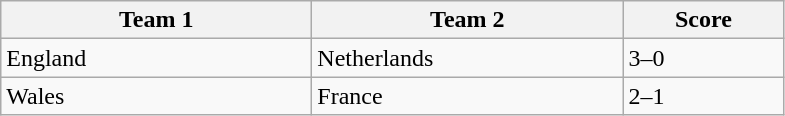<table class="wikitable" style="font-size: 100%">
<tr>
<th width=200>Team 1</th>
<th width=200>Team 2</th>
<th width=100>Score</th>
</tr>
<tr>
<td>England</td>
<td>Netherlands</td>
<td>3–0</td>
</tr>
<tr>
<td>Wales</td>
<td>France</td>
<td>2–1</td>
</tr>
</table>
